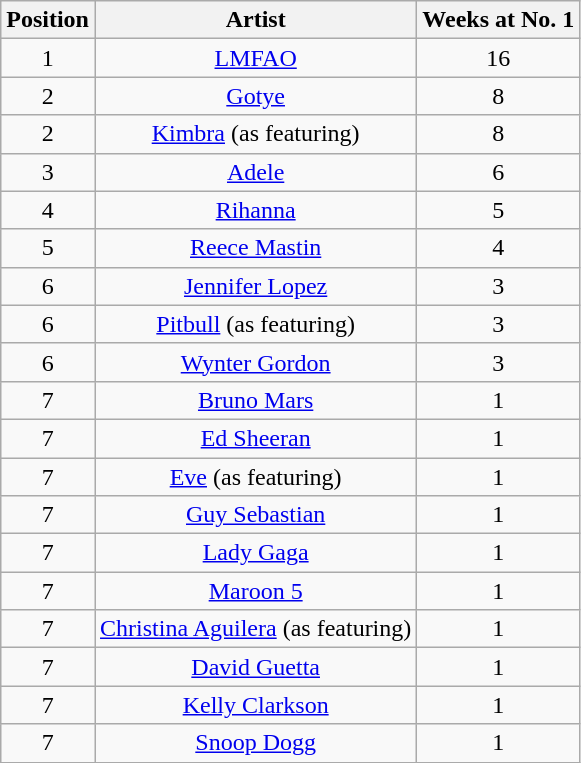<table class="wikitable">
<tr>
<th style="text-align: center;">Position</th>
<th style="text-align: center;">Artist</th>
<th style="text-align: center;">Weeks at No. 1</th>
</tr>
<tr>
<td style="text-align: center;">1</td>
<td style="text-align: center;"><a href='#'>LMFAO</a></td>
<td style="text-align: center;">16</td>
</tr>
<tr>
<td style="text-align: center;">2</td>
<td style="text-align: center;"><a href='#'>Gotye</a></td>
<td style="text-align: center;">8</td>
</tr>
<tr>
<td style="text-align: center;">2</td>
<td style="text-align: center;"><a href='#'>Kimbra</a> (as featuring)</td>
<td style="text-align: center;">8</td>
</tr>
<tr>
<td style="text-align: center;">3</td>
<td style="text-align: center;"><a href='#'>Adele</a></td>
<td style="text-align: center;">6</td>
</tr>
<tr>
<td style="text-align: center;">4</td>
<td style="text-align: center;"><a href='#'>Rihanna</a></td>
<td style="text-align: center;">5</td>
</tr>
<tr>
<td style="text-align: center;">5</td>
<td style="text-align: center;"><a href='#'>Reece Mastin</a></td>
<td style="text-align: center;">4</td>
</tr>
<tr>
<td style="text-align: center;">6</td>
<td style="text-align: center;"><a href='#'>Jennifer Lopez</a></td>
<td style="text-align: center;">3</td>
</tr>
<tr>
<td style="text-align: center;">6</td>
<td style="text-align: center;"><a href='#'>Pitbull</a> (as featuring)</td>
<td style="text-align: center;">3</td>
</tr>
<tr>
<td style="text-align: center;">6</td>
<td style="text-align: center;"><a href='#'>Wynter Gordon</a></td>
<td style="text-align: center;">3</td>
</tr>
<tr>
<td style="text-align: center;">7</td>
<td style="text-align: center;"><a href='#'>Bruno Mars</a></td>
<td style="text-align: center;">1</td>
</tr>
<tr>
<td style="text-align: center;">7</td>
<td style="text-align: center;"><a href='#'>Ed Sheeran</a></td>
<td style="text-align: center;">1</td>
</tr>
<tr>
<td style="text-align: center;">7</td>
<td style="text-align: center;"><a href='#'>Eve</a> (as featuring)</td>
<td style="text-align: center;">1</td>
</tr>
<tr>
<td style="text-align: center;">7</td>
<td style="text-align: center;"><a href='#'>Guy Sebastian</a></td>
<td style="text-align: center;">1</td>
</tr>
<tr>
<td style="text-align: center;">7</td>
<td style="text-align: center;"><a href='#'>Lady Gaga</a></td>
<td style="text-align: center;">1</td>
</tr>
<tr>
<td style="text-align: center;">7</td>
<td style="text-align: center;"><a href='#'>Maroon 5</a></td>
<td style="text-align: center;">1</td>
</tr>
<tr>
<td style="text-align: center;">7</td>
<td style="text-align: center;"><a href='#'>Christina Aguilera</a> (as featuring)</td>
<td style="text-align: center;">1</td>
</tr>
<tr>
<td style="text-align: center;">7</td>
<td style="text-align: center;"><a href='#'>David Guetta</a></td>
<td style="text-align: center;">1</td>
</tr>
<tr>
<td style="text-align: center;">7</td>
<td style="text-align: center;"><a href='#'>Kelly Clarkson</a></td>
<td style="text-align: center;">1</td>
</tr>
<tr>
<td style="text-align: center;">7</td>
<td style="text-align: center;"><a href='#'>Snoop Dogg</a></td>
<td style="text-align: center;">1</td>
</tr>
</table>
